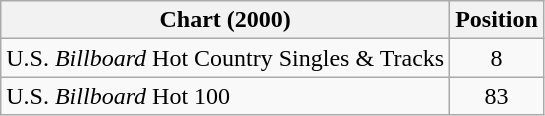<table class="wikitable sortable">
<tr>
<th align="left">Chart (2000)</th>
<th align="center">Position</th>
</tr>
<tr>
<td>U.S. <em>Billboard</em> Hot Country Singles & Tracks</td>
<td align="center">8</td>
</tr>
<tr>
<td>U.S. <em>Billboard</em> Hot 100</td>
<td align="center">83</td>
</tr>
</table>
